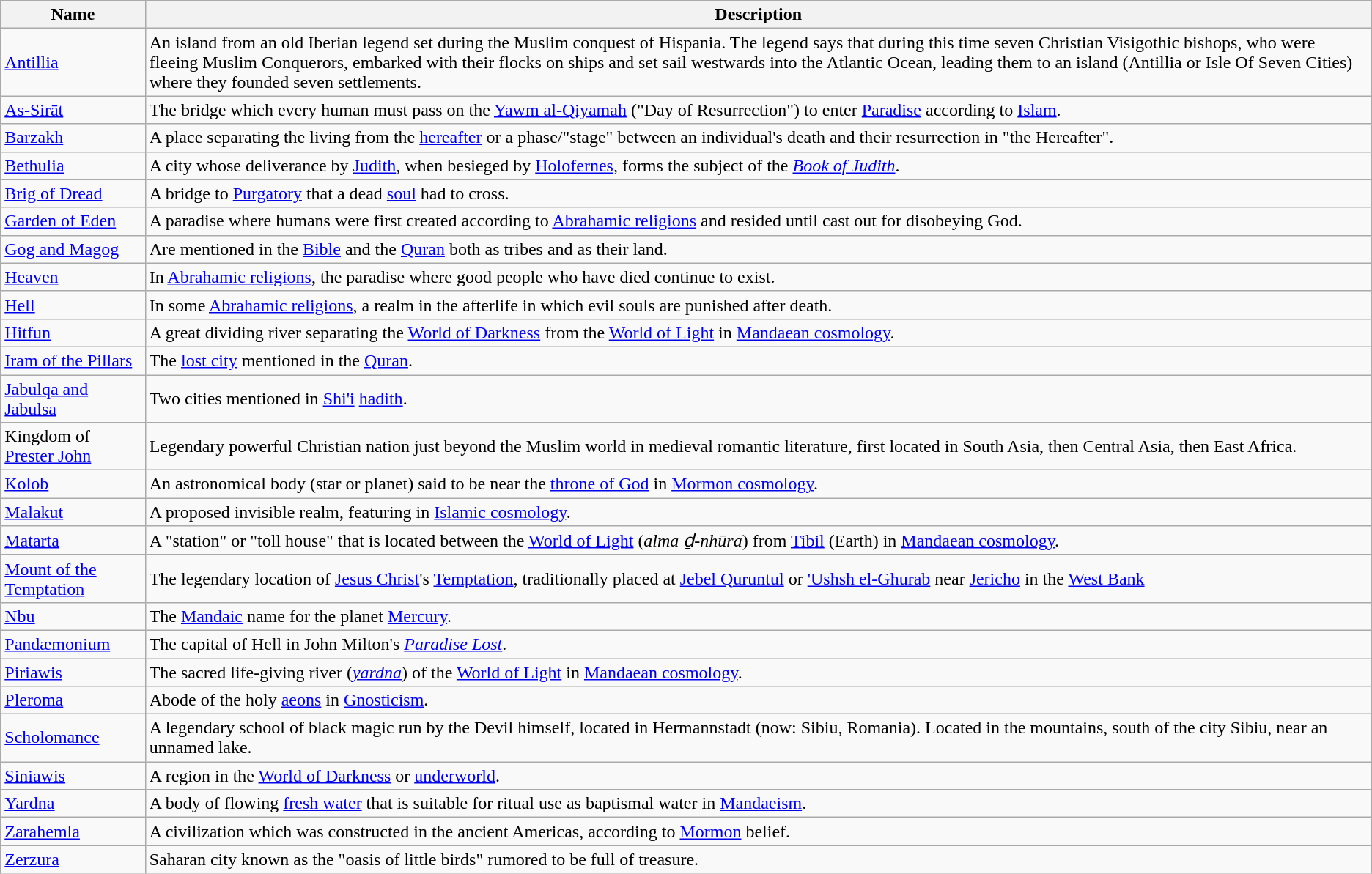<table class="wikitable">
<tr>
<th>Name</th>
<th>Description</th>
</tr>
<tr>
<td><a href='#'>Antillia</a></td>
<td>An island from an old Iberian legend set during the Muslim conquest of Hispania. The legend says that during this time seven Christian Visigothic bishops, who were fleeing Muslim Conquerors, embarked with their flocks on ships and set sail westwards into the Atlantic Ocean, leading them to an island (Antillia or Isle Of Seven Cities) where they founded seven settlements.</td>
</tr>
<tr>
<td><a href='#'>As-Sirāt</a></td>
<td>The bridge which every human must pass on the <a href='#'>Yawm al-Qiyamah</a> ("Day of Resurrection") to enter <a href='#'>Paradise</a> according to <a href='#'>Islam</a>.</td>
</tr>
<tr>
<td><a href='#'>Barzakh</a></td>
<td>A place separating the living from the <a href='#'>hereafter</a> or a phase/"stage" between an individual's death and their resurrection in "the Hereafter".</td>
</tr>
<tr>
<td><a href='#'>Bethulia</a></td>
<td>A city whose deliverance by <a href='#'>Judith</a>, when besieged by <a href='#'>Holofernes</a>, forms the subject of the <em><a href='#'>Book of Judith</a></em>.</td>
</tr>
<tr>
<td><a href='#'>Brig of Dread</a></td>
<td>A bridge to <a href='#'>Purgatory</a> that a dead <a href='#'>soul</a> had to cross.</td>
</tr>
<tr>
<td><a href='#'>Garden of Eden</a></td>
<td>A paradise where humans were first created according to <a href='#'>Abrahamic religions</a> and resided until cast out for disobeying God.</td>
</tr>
<tr>
<td><a href='#'>Gog and Magog</a></td>
<td>Are mentioned in the <a href='#'>Bible</a> and the <a href='#'>Quran</a> both as tribes and as their land.</td>
</tr>
<tr>
<td><a href='#'>Heaven</a></td>
<td>In <a href='#'>Abrahamic religions</a>, the paradise where good people who have died continue to exist.</td>
</tr>
<tr>
<td><a href='#'>Hell</a></td>
<td>In some <a href='#'>Abrahamic religions</a>, a realm in the afterlife in which evil souls are punished after death.</td>
</tr>
<tr>
<td><a href='#'>Hitfun</a></td>
<td>A great dividing river separating the <a href='#'>World of Darkness</a> from the <a href='#'>World of Light</a> in <a href='#'>Mandaean cosmology</a>.</td>
</tr>
<tr>
<td><a href='#'>Iram of the Pillars</a></td>
<td>The <a href='#'>lost city</a> mentioned in the <a href='#'>Quran</a>.</td>
</tr>
<tr>
<td><a href='#'>Jabulqa and Jabulsa</a></td>
<td>Two cities mentioned in <a href='#'>Shi'i</a> <a href='#'>hadith</a>.</td>
</tr>
<tr>
<td>Kingdom of <a href='#'>Prester John</a></td>
<td>Legendary powerful Christian nation just beyond the Muslim world in medieval romantic literature, first located in South Asia, then Central Asia, then East Africa.</td>
</tr>
<tr>
<td><a href='#'>Kolob</a></td>
<td>An astronomical body (star or planet) said to be near the <a href='#'>throne of God</a> in <a href='#'>Mormon cosmology</a>.</td>
</tr>
<tr>
<td><a href='#'>Malakut</a></td>
<td>A proposed invisible realm, featuring in <a href='#'>Islamic cosmology</a>.</td>
</tr>
<tr>
<td><a href='#'>Matarta</a></td>
<td>A "station" or "toll house" that is located between the <a href='#'>World of Light</a> (<em>alma ḏ-nhūra</em>) from <a href='#'>Tibil</a> (Earth) in <a href='#'>Mandaean cosmology</a>.</td>
</tr>
<tr>
<td><a href='#'>Mount of the Temptation</a></td>
<td>The legendary location of <a href='#'>Jesus Christ</a>'s <a href='#'>Temptation</a>, traditionally placed at <a href='#'>Jebel Quruntul</a> or <a href='#'>'Ushsh el-Ghurab</a> near <a href='#'>Jericho</a> in the <a href='#'>West Bank</a></td>
</tr>
<tr>
<td><a href='#'>Nbu</a></td>
<td>The <a href='#'>Mandaic</a> name for the planet <a href='#'>Mercury</a>.</td>
</tr>
<tr>
<td><a href='#'>Pandæmonium</a></td>
<td>The capital of Hell in John Milton's <em><a href='#'>Paradise Lost</a></em>.</td>
</tr>
<tr>
<td><a href='#'>Piriawis</a></td>
<td>The sacred life-giving river (<em><a href='#'>yardna</a></em>) of the <a href='#'>World of Light</a> in <a href='#'>Mandaean cosmology</a>.</td>
</tr>
<tr>
<td><a href='#'>Pleroma</a></td>
<td>Abode of the holy <a href='#'>aeons</a> in <a href='#'>Gnosticism</a>.</td>
</tr>
<tr>
<td><a href='#'>Scholomance</a></td>
<td>A legendary school of black magic run by the Devil himself, located in Hermannstadt (now: Sibiu, Romania). Located in the mountains, south of the city Sibiu, near an unnamed lake.</td>
</tr>
<tr>
<td><a href='#'>Siniawis</a></td>
<td>A region in the <a href='#'>World of Darkness</a> or <a href='#'>underworld</a>.</td>
</tr>
<tr>
<td><a href='#'>Yardna</a></td>
<td>A body of flowing <a href='#'>fresh water</a> that is suitable for ritual use as baptismal water in <a href='#'>Mandaeism</a>.</td>
</tr>
<tr>
<td><a href='#'>Zarahemla</a></td>
<td>A civilization which was constructed in the ancient Americas, according to <a href='#'>Mormon</a> belief.</td>
</tr>
<tr>
<td><a href='#'>Zerzura</a></td>
<td>Saharan city known as the "oasis of little birds" rumored to be full of treasure.</td>
</tr>
</table>
